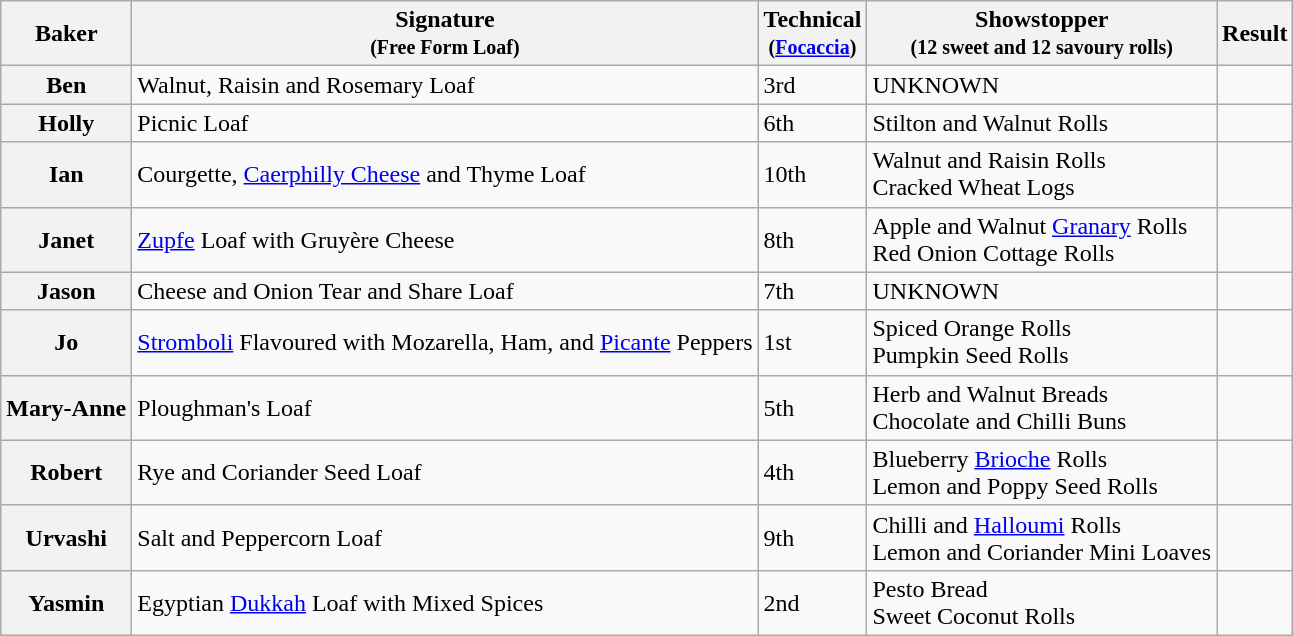<table class="wikitable sortable col3center sticky-header">
<tr>
<th scope="col">Baker</th>
<th scope="col" class="unsortable">Signature<br><small>(Free Form Loaf)</small></th>
<th scope="col">Technical<br><small>(<a href='#'>Focaccia</a>)</small></th>
<th scope="col" class="unsortable">Showstopper<br><small>(12 sweet and 12 savoury rolls)</small></th>
<th scope="col">Result</th>
</tr>
<tr>
<th scope="row">Ben</th>
<td>Walnut, Raisin and Rosemary Loaf</td>
<td>3rd</td>
<td>UNKNOWN</td>
<td></td>
</tr>
<tr>
<th scope="row">Holly</th>
<td>Picnic Loaf</td>
<td>6th</td>
<td>Stilton and Walnut Rolls</td>
<td></td>
</tr>
<tr>
<th scope="row">Ian</th>
<td>Courgette, <a href='#'>Caerphilly Cheese</a> and Thyme Loaf</td>
<td>10th</td>
<td>Walnut and Raisin Rolls<br>Cracked Wheat Logs</td>
<td></td>
</tr>
<tr>
<th scope="row">Janet</th>
<td><a href='#'>Zupfe</a> Loaf with Gruyère Cheese</td>
<td>8th</td>
<td>Apple and Walnut <a href='#'>Granary</a> Rolls<br>Red Onion Cottage Rolls</td>
<td></td>
</tr>
<tr>
<th scope="row">Jason</th>
<td>Cheese and Onion Tear and Share Loaf</td>
<td>7th</td>
<td>UNKNOWN</td>
<td></td>
</tr>
<tr>
<th scope="row">Jo</th>
<td><a href='#'>Stromboli</a> Flavoured with Mozarella, Ham, and <a href='#'>Picante</a> Peppers</td>
<td>1st</td>
<td>Spiced Orange Rolls<br>Pumpkin Seed Rolls</td>
<td></td>
</tr>
<tr>
<th scope="row">Mary-Anne</th>
<td>Ploughman's Loaf</td>
<td>5th</td>
<td>Herb and Walnut Breads<br>Chocolate and Chilli Buns</td>
<td></td>
</tr>
<tr>
<th scope="row">Robert</th>
<td>Rye and Coriander Seed Loaf</td>
<td>4th</td>
<td>Blueberry <a href='#'>Brioche</a> Rolls<br>Lemon and Poppy Seed Rolls</td>
<td></td>
</tr>
<tr>
<th scope="row">Urvashi</th>
<td>Salt and Peppercorn Loaf</td>
<td>9th</td>
<td>Chilli and <a href='#'>Halloumi</a> Rolls<br>Lemon and Coriander Mini Loaves</td>
<td></td>
</tr>
<tr>
<th scope="row">Yasmin</th>
<td>Egyptian <a href='#'>Dukkah</a> Loaf with Mixed Spices</td>
<td>2nd</td>
<td>Pesto Bread<br>Sweet Coconut Rolls</td>
<td></td>
</tr>
</table>
